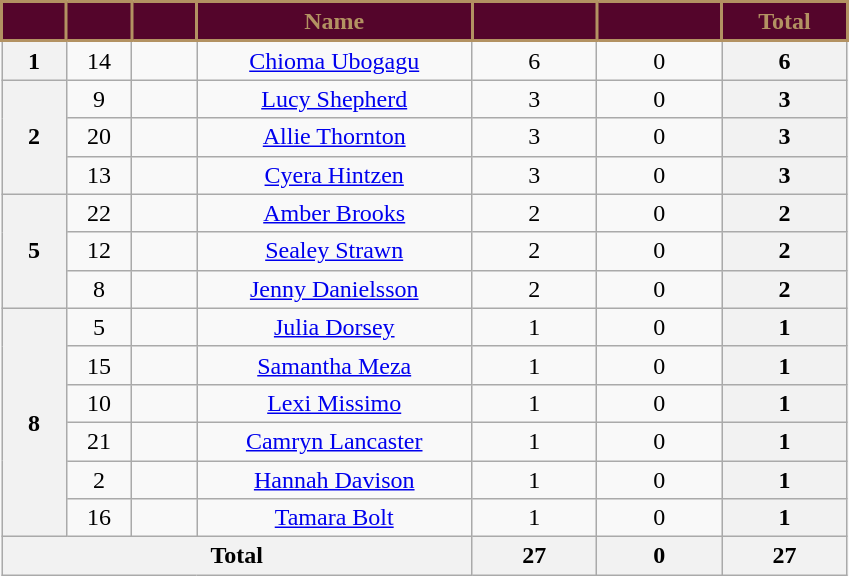<table class="wikitable sortable" style="text-align:center;">
<tr>
<th style="background:#54052B; color:#B39262; border:2px solid #B39262; width:35px;" scope="col"></th>
<th style="background:#54052B; color:#B39262; border:2px solid #B39262; width:35px;" scope="col"></th>
<th style="background:#54052B; color:#B39262; border:2px solid #B39262; width:35px;" scope="col"></th>
<th style="background:#54052B; color:#B39262; border:2px solid #B39262; width:175px;" scope="col">Name</th>
<th style="background:#54052B; color:#B39262; border:2px solid #B39262; width:75px;" scope="col"></th>
<th style="background:#54052B; color:#B39262; border:2px solid #B39262; width:75px;" scope="col"></th>
<th style="background:#54052B; color:#B39262; border:2px solid #B39262; width:75px;" scope="col">Total</th>
</tr>
<tr>
<th>1</th>
<td>14</td>
<td></td>
<td><a href='#'>Chioma Ubogagu</a></td>
<td>6</td>
<td>0</td>
<th>6</th>
</tr>
<tr>
<th rowspan="3">2</th>
<td>9</td>
<td></td>
<td><a href='#'>Lucy Shepherd</a></td>
<td>3</td>
<td>0</td>
<th>3</th>
</tr>
<tr>
<td>20</td>
<td></td>
<td><a href='#'>Allie Thornton</a></td>
<td>3</td>
<td>0</td>
<th>3</th>
</tr>
<tr>
<td>13</td>
<td></td>
<td><a href='#'>Cyera Hintzen</a></td>
<td>3</td>
<td>0</td>
<th>3</th>
</tr>
<tr>
<th rowspan="3">5</th>
<td>22</td>
<td></td>
<td><a href='#'>Amber Brooks</a></td>
<td>2</td>
<td>0</td>
<th>2</th>
</tr>
<tr>
<td>12</td>
<td></td>
<td><a href='#'>Sealey Strawn</a></td>
<td>2</td>
<td>0</td>
<th>2</th>
</tr>
<tr>
<td>8</td>
<td></td>
<td><a href='#'>Jenny Danielsson</a></td>
<td>2</td>
<td>0</td>
<th>2</th>
</tr>
<tr>
<th rowspan="6">8</th>
<td>5</td>
<td></td>
<td><a href='#'>Julia Dorsey</a></td>
<td>1</td>
<td>0</td>
<th>1</th>
</tr>
<tr>
<td>15</td>
<td></td>
<td><a href='#'>Samantha Meza</a></td>
<td>1</td>
<td>0</td>
<th>1</th>
</tr>
<tr>
<td>10</td>
<td></td>
<td><a href='#'>Lexi Missimo</a></td>
<td>1</td>
<td>0</td>
<th>1</th>
</tr>
<tr>
<td>21</td>
<td></td>
<td><a href='#'>Camryn Lancaster</a></td>
<td>1</td>
<td>0</td>
<th>1</th>
</tr>
<tr>
<td>2</td>
<td></td>
<td><a href='#'>Hannah Davison</a></td>
<td>1</td>
<td>0</td>
<th>1</th>
</tr>
<tr>
<td>16</td>
<td></td>
<td><a href='#'>Tamara Bolt</a></td>
<td>1</td>
<td>0</td>
<th>1</th>
</tr>
<tr>
<th colspan="4" scope="row">Total</th>
<th>27</th>
<th>0</th>
<th>27</th>
</tr>
</table>
